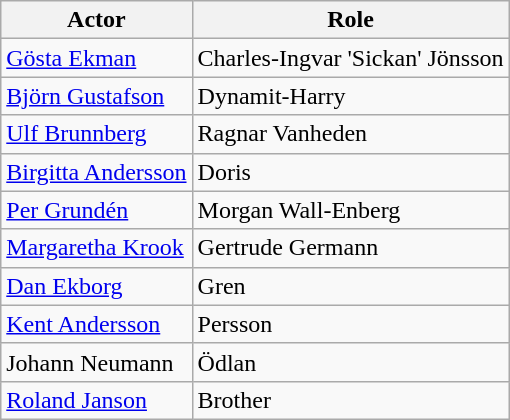<table class="wikitable sortable">
<tr>
<th>Actor</th>
<th>Role</th>
</tr>
<tr>
<td><a href='#'>Gösta Ekman</a></td>
<td>Charles-Ingvar 'Sickan' Jönsson</td>
</tr>
<tr>
<td><a href='#'>Björn Gustafson</a></td>
<td>Dynamit-Harry</td>
</tr>
<tr>
<td><a href='#'>Ulf Brunnberg</a></td>
<td>Ragnar Vanheden</td>
</tr>
<tr>
<td><a href='#'>Birgitta Andersson</a></td>
<td>Doris</td>
</tr>
<tr>
<td><a href='#'>Per Grundén</a></td>
<td>Morgan Wall-Enberg</td>
</tr>
<tr>
<td><a href='#'>Margaretha Krook</a></td>
<td>Gertrude Germann</td>
</tr>
<tr>
<td><a href='#'>Dan Ekborg</a></td>
<td>Gren</td>
</tr>
<tr>
<td><a href='#'>Kent Andersson</a></td>
<td>Persson</td>
</tr>
<tr>
<td>Johann Neumann</td>
<td>Ödlan</td>
</tr>
<tr>
<td><a href='#'>Roland Janson</a></td>
<td>Brother</td>
</tr>
</table>
